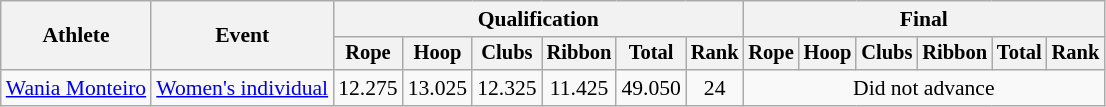<table class="wikitable" style="font-size:90%">
<tr>
<th rowspan="2">Athlete</th>
<th rowspan="2">Event</th>
<th colspan="6">Qualification</th>
<th colspan="6">Final</th>
</tr>
<tr style="font-size:95%">
<th>Rope</th>
<th>Hoop</th>
<th>Clubs</th>
<th>Ribbon</th>
<th>Total</th>
<th>Rank</th>
<th>Rope</th>
<th>Hoop</th>
<th>Clubs</th>
<th>Ribbon</th>
<th>Total</th>
<th>Rank</th>
</tr>
<tr align=center>
<td align=left><a href='#'>Wania Monteiro</a></td>
<td align=left><a href='#'>Women's individual</a></td>
<td>12.275</td>
<td>13.025</td>
<td>12.325</td>
<td>11.425</td>
<td>49.050</td>
<td>24</td>
<td colspan=6>Did not advance</td>
</tr>
</table>
